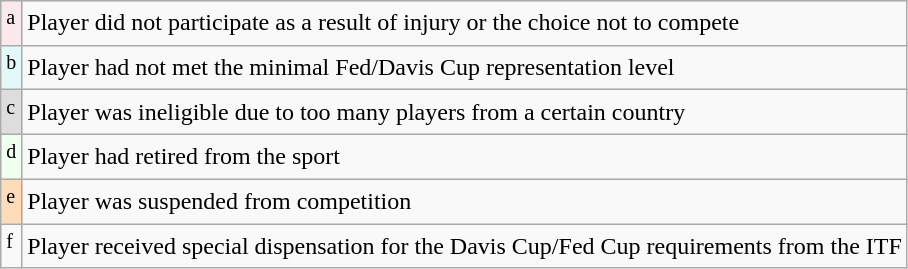<table class="wikitable">
<tr>
<td bgcolor=#F9E9ED><sup>a</sup></td>
<td>Player did not participate as a result of injury or the choice not to compete</td>
</tr>
<tr>
<td bgcolor=#E3F9F9><sup>b</sup></td>
<td>Player had not met the minimal Fed/Davis Cup representation level</td>
</tr>
<tr>
<td bgcolor=#DDDDDD><sup>c</sup></td>
<td>Player was ineligible due to too many players from a certain country</td>
</tr>
<tr>
<td bgcolor=HoneyDew><sup>d</sup></td>
<td>Player had retired from the sport</td>
</tr>
<tr>
<td bgcolor=#FEDCBA><sup>e</sup></td>
<td>Player was suspended from competition</td>
</tr>
<tr>
<td><sup>f</sup></td>
<td>Player received special dispensation for the Davis Cup/Fed Cup requirements from the ITF</td>
</tr>
</table>
